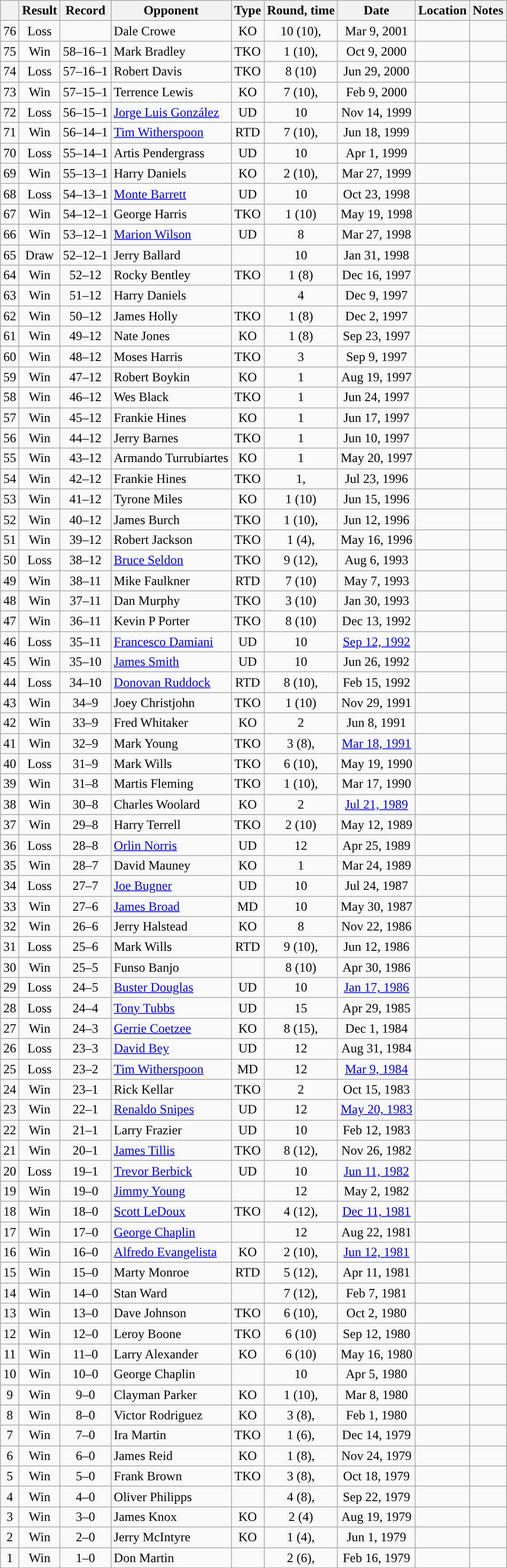<table class="wikitable" style="text-align:center">
<tr>
<th></th>
<th>Result</th>
<th>Record</th>
<th>Opponent</th>
<th>Type</th>
<th>Round, time</th>
<th>Date</th>
<th>Location</th>
<th>Notes</th>
</tr>
<tr>
<td>76</td>
<td>Loss</td>
<td></td>
<td style="text-align:left;">Dale Crowe</td>
<td>KO</td>
<td>10 (10), </td>
<td>Mar 9, 2001</td>
<td style="text-align:left;"></td>
<td style="text-align:left;"></td>
</tr>
<tr>
<td>75</td>
<td>Win</td>
<td>58–16–1</td>
<td style="text-align:left;">Mark Bradley</td>
<td>TKO</td>
<td>1 (10), </td>
<td>Oct 9, 2000</td>
<td style="text-align:left;"></td>
<td></td>
</tr>
<tr>
<td>74</td>
<td>Loss</td>
<td>57–16–1</td>
<td style="text-align:left;">Robert Davis</td>
<td>TKO</td>
<td>8 (10)</td>
<td>Jun 29, 2000</td>
<td style="text-align:left;"></td>
<td></td>
</tr>
<tr>
<td>73</td>
<td>Win</td>
<td>57–15–1</td>
<td style="text-align:left;">Terrence Lewis</td>
<td>KO</td>
<td>7 (10), </td>
<td>Feb 9, 2000</td>
<td style="text-align:left;"></td>
<td></td>
</tr>
<tr>
<td>72</td>
<td>Loss</td>
<td>56–15–1</td>
<td style="text-align:left;"><a href='#'>Jorge Luis González</a></td>
<td>UD</td>
<td>10</td>
<td>Nov 14, 1999</td>
<td style="text-align:left;"></td>
<td></td>
</tr>
<tr>
<td>71</td>
<td>Win</td>
<td>56–14–1</td>
<td style="text-align:left;"><a href='#'>Tim Witherspoon</a></td>
<td>RTD</td>
<td>7 (10), </td>
<td>Jun 18, 1999</td>
<td style="text-align:left;"></td>
<td></td>
</tr>
<tr>
<td>70</td>
<td>Loss</td>
<td>55–14–1</td>
<td style="text-align:left;">Artis Pendergrass</td>
<td>UD</td>
<td>10</td>
<td>Apr 1, 1999</td>
<td style="text-align:left;"></td>
<td></td>
</tr>
<tr>
<td>69</td>
<td>Win</td>
<td>55–13–1</td>
<td style="text-align:left;">Harry Daniels</td>
<td>KO</td>
<td>2 (10), </td>
<td>Mar 27, 1999</td>
<td style="text-align:left;"></td>
<td></td>
</tr>
<tr>
<td>68</td>
<td>Loss</td>
<td>54–13–1</td>
<td style="text-align:left;"><a href='#'>Monte Barrett</a></td>
<td>UD</td>
<td>10</td>
<td>Oct 23, 1998</td>
<td style="text-align:left;"></td>
<td></td>
</tr>
<tr>
<td>67</td>
<td>Win</td>
<td>54–12–1</td>
<td style="text-align:left;">George Harris</td>
<td>TKO</td>
<td>1 (10)</td>
<td>May 19, 1998</td>
<td style="text-align:left;"></td>
<td></td>
</tr>
<tr>
<td>66</td>
<td>Win</td>
<td>53–12–1</td>
<td style="text-align:left;"><a href='#'>Marion Wilson</a></td>
<td>UD</td>
<td>8</td>
<td>Mar 27, 1998</td>
<td style="text-align:left;"></td>
<td></td>
</tr>
<tr>
<td>65</td>
<td>Draw</td>
<td>52–12–1</td>
<td style="text-align:left;">Jerry Ballard</td>
<td></td>
<td>10</td>
<td>Jan 31, 1998</td>
<td style="text-align:left;"></td>
<td></td>
</tr>
<tr>
<td>64</td>
<td>Win</td>
<td>52–12</td>
<td style="text-align:left;">Rocky Bentley</td>
<td>TKO</td>
<td>1 (8)</td>
<td>Dec 16, 1997</td>
<td style="text-align:left;"></td>
<td></td>
</tr>
<tr>
<td>63</td>
<td>Win</td>
<td>51–12</td>
<td style="text-align:left;">Harry Daniels</td>
<td></td>
<td>4</td>
<td>Dec 9, 1997</td>
<td style="text-align:left;"></td>
<td></td>
</tr>
<tr>
<td>62</td>
<td>Win</td>
<td>50–12</td>
<td style="text-align:left;">James Holly</td>
<td>TKO</td>
<td>1 (8)</td>
<td>Dec 2, 1997</td>
<td style="text-align:left;"></td>
<td></td>
</tr>
<tr>
<td>61</td>
<td>Win</td>
<td>49–12</td>
<td style="text-align:left;">Nate Jones</td>
<td>KO</td>
<td>1 (8)</td>
<td>Sep 23, 1997</td>
<td style="text-align:left;"></td>
<td></td>
</tr>
<tr>
<td>60</td>
<td>Win</td>
<td>48–12</td>
<td style="text-align:left;">Moses Harris</td>
<td>TKO</td>
<td>3</td>
<td>Sep 9, 1997</td>
<td style="text-align:left;"></td>
<td></td>
</tr>
<tr>
<td>59</td>
<td>Win</td>
<td>47–12</td>
<td style="text-align:left;">Robert Boykin</td>
<td>KO</td>
<td>1</td>
<td>Aug 19, 1997</td>
<td style="text-align:left;"></td>
<td></td>
</tr>
<tr>
<td>58</td>
<td>Win</td>
<td>46–12</td>
<td style="text-align:left;">Wes Black</td>
<td>TKO</td>
<td>1</td>
<td>Jun 24, 1997</td>
<td style="text-align:left;"></td>
<td></td>
</tr>
<tr>
<td>57</td>
<td>Win</td>
<td>45–12</td>
<td style="text-align:left;">Frankie Hines</td>
<td>KO</td>
<td>1</td>
<td>Jun 17, 1997</td>
<td style="text-align:left;"></td>
<td></td>
</tr>
<tr>
<td>56</td>
<td>Win</td>
<td>44–12</td>
<td style="text-align:left;">Jerry Barnes</td>
<td>TKO</td>
<td>1</td>
<td>Jun 10, 1997</td>
<td style="text-align:left;"></td>
<td></td>
</tr>
<tr>
<td>55</td>
<td>Win</td>
<td>43–12</td>
<td style="text-align:left;">Armando Turrubiartes</td>
<td>KO</td>
<td>1</td>
<td>May 20, 1997</td>
<td style="text-align:left;"></td>
<td></td>
</tr>
<tr>
<td>54</td>
<td>Win</td>
<td>42–12</td>
<td style="text-align:left;">Frankie Hines</td>
<td>TKO</td>
<td>1, </td>
<td>Jul 23, 1996</td>
<td style="text-align:left;"></td>
<td></td>
</tr>
<tr>
<td>53</td>
<td>Win</td>
<td>41–12</td>
<td style="text-align:left;">Tyrone Miles</td>
<td>KO</td>
<td>1 (10)</td>
<td>Jun 15, 1996</td>
<td style="text-align:left;"></td>
<td></td>
</tr>
<tr>
<td>52</td>
<td>Win</td>
<td>40–12</td>
<td style="text-align:left;">James Burch</td>
<td>TKO</td>
<td>1 (10), </td>
<td>Jun 12, 1996</td>
<td style="text-align:left;"></td>
<td></td>
</tr>
<tr>
<td>51</td>
<td>Win</td>
<td>39–12</td>
<td style="text-align:left;">Robert Jackson</td>
<td>TKO</td>
<td>1 (4), </td>
<td>May 16, 1996</td>
<td style="text-align:left;"></td>
<td></td>
</tr>
<tr>
<td>50</td>
<td>Loss</td>
<td>38–12</td>
<td style="text-align:left;"><a href='#'>Bruce Seldon</a></td>
<td>TKO</td>
<td>9 (12), </td>
<td>Aug 6, 1993</td>
<td style="text-align:left;"></td>
<td style="text-align:left;"></td>
</tr>
<tr>
<td>49</td>
<td>Win</td>
<td>38–11</td>
<td style="text-align:left;">Mike Faulkner</td>
<td>RTD</td>
<td>7 (10)</td>
<td>May 7, 1993</td>
<td style="text-align:left;"></td>
<td></td>
</tr>
<tr>
<td>48</td>
<td>Win</td>
<td>37–11</td>
<td style="text-align:left;">Dan Murphy</td>
<td>TKO</td>
<td>3 (10)</td>
<td>Jan 30, 1993</td>
<td style="text-align:left;"></td>
<td></td>
</tr>
<tr>
<td>47</td>
<td>Win</td>
<td>36–11</td>
<td style="text-align:left;">Kevin P Porter</td>
<td>TKO</td>
<td>8 (10)</td>
<td>Dec 13, 1992</td>
<td style="text-align:left;"></td>
<td></td>
</tr>
<tr>
<td>46</td>
<td>Loss</td>
<td>35–11</td>
<td style="text-align:left;"><a href='#'>Francesco Damiani</a></td>
<td>UD</td>
<td>10</td>
<td><a href='#'>Sep 12, 1992</a></td>
<td style="text-align:left;"></td>
<td></td>
</tr>
<tr>
<td>45</td>
<td>Win</td>
<td>35–10</td>
<td style="text-align:left;"><a href='#'>James Smith</a></td>
<td>UD</td>
<td>10</td>
<td>Jun 26, 1992</td>
<td style="text-align:left;"></td>
<td></td>
</tr>
<tr>
<td>44</td>
<td>Loss</td>
<td>34–10</td>
<td style="text-align:left;"><a href='#'>Donovan Ruddock</a></td>
<td>RTD</td>
<td>8 (10), </td>
<td>Feb 15, 1992</td>
<td style="text-align:left;"></td>
<td></td>
</tr>
<tr>
<td>43</td>
<td>Win</td>
<td>34–9</td>
<td style="text-align:left;">Joey Christjohn</td>
<td>TKO</td>
<td>1 (10)</td>
<td>Nov 29, 1991</td>
<td style="text-align:left;"></td>
<td></td>
</tr>
<tr>
<td>42</td>
<td>Win</td>
<td>33–9</td>
<td style="text-align:left;">Fred Whitaker</td>
<td>KO</td>
<td>2</td>
<td>Jun 8, 1991</td>
<td style="text-align:left;"></td>
<td></td>
</tr>
<tr>
<td>41</td>
<td>Win</td>
<td>32–9</td>
<td style="text-align:left;">Mark Young</td>
<td>TKO</td>
<td>3 (8), </td>
<td><a href='#'>Mar 18, 1991</a></td>
<td style="text-align:left;"></td>
<td></td>
</tr>
<tr>
<td>40</td>
<td>Loss</td>
<td>31–9</td>
<td style="text-align:left;">Mark Wills</td>
<td>TKO</td>
<td>6 (10), </td>
<td>May 19, 1990</td>
<td style="text-align:left;"></td>
<td></td>
</tr>
<tr>
<td>39</td>
<td>Win</td>
<td>31–8</td>
<td style="text-align:left;">Martis Fleming</td>
<td>TKO</td>
<td>1 (10), </td>
<td>Mar 17, 1990</td>
<td style="text-align:left;"></td>
<td></td>
</tr>
<tr>
<td>38</td>
<td>Win</td>
<td>30–8</td>
<td style="text-align:left;">Charles Woolard</td>
<td>KO</td>
<td>2</td>
<td><a href='#'>Jul 21, 1989</a></td>
<td style="text-align:left;"></td>
<td></td>
</tr>
<tr>
<td>37</td>
<td>Win</td>
<td>29–8</td>
<td style="text-align:left;">Harry Terrell</td>
<td>TKO</td>
<td>2 (10)</td>
<td>May 12, 1989</td>
<td style="text-align:left;"></td>
<td></td>
</tr>
<tr>
<td>36</td>
<td>Loss</td>
<td>28–8</td>
<td style="text-align:left;"><a href='#'>Orlin Norris</a></td>
<td>UD</td>
<td>12</td>
<td>Apr 25, 1989</td>
<td style="text-align:left;"></td>
<td style="text-align:left;"></td>
</tr>
<tr>
<td>35</td>
<td>Win</td>
<td>28–7</td>
<td style="text-align:left;">David Mauney</td>
<td>KO</td>
<td>1</td>
<td>Mar 24, 1989</td>
<td style="text-align:left;"></td>
<td></td>
</tr>
<tr>
<td>34</td>
<td>Loss</td>
<td>27–7</td>
<td style="text-align:left;"><a href='#'>Joe Bugner</a></td>
<td>UD</td>
<td>10</td>
<td>Jul 24, 1987</td>
<td style="text-align:left;"></td>
<td></td>
</tr>
<tr>
<td>33</td>
<td>Win</td>
<td>27–6</td>
<td style="text-align:left;"><a href='#'>James Broad</a></td>
<td>MD</td>
<td>10</td>
<td>May 30, 1987</td>
<td style="text-align:left;"></td>
<td></td>
</tr>
<tr>
<td>32</td>
<td>Win</td>
<td>26–6</td>
<td style="text-align:left;">Jerry Halstead</td>
<td>KO</td>
<td>8</td>
<td>Nov 22, 1986</td>
<td style="text-align:left;"></td>
<td></td>
</tr>
<tr>
<td>31</td>
<td>Loss</td>
<td>25–6</td>
<td style="text-align:left;">Mark Wills</td>
<td>RTD</td>
<td>9 (10), </td>
<td>Jun 12, 1986</td>
<td style="text-align:left;"></td>
<td></td>
</tr>
<tr>
<td>30</td>
<td>Win</td>
<td>25–5</td>
<td style="text-align:left;">Funso Banjo</td>
<td></td>
<td>8 (10)</td>
<td>Apr 30, 1986</td>
<td style="text-align:left;"></td>
<td></td>
</tr>
<tr>
<td>29</td>
<td>Loss</td>
<td>24–5</td>
<td style="text-align:left;"><a href='#'>Buster Douglas</a></td>
<td>UD</td>
<td>10</td>
<td><a href='#'>Jan 17, 1986</a></td>
<td style="text-align:left;"></td>
<td></td>
</tr>
<tr>
<td>28</td>
<td>Loss</td>
<td>24–4</td>
<td style="text-align:left;"><a href='#'>Tony Tubbs</a></td>
<td>UD</td>
<td>15</td>
<td>Apr 29, 1985</td>
<td style="text-align:left;"></td>
<td style="text-align:left;"></td>
</tr>
<tr>
<td>27</td>
<td>Win</td>
<td>24–3</td>
<td style="text-align:left;"><a href='#'>Gerrie Coetzee</a></td>
<td>KO</td>
<td>8 (15), </td>
<td>Dec 1, 1984</td>
<td style="text-align:left;"></td>
<td style="text-align:left;"></td>
</tr>
<tr>
<td>26</td>
<td>Loss</td>
<td>23–3</td>
<td style="text-align:left;"><a href='#'>David Bey</a></td>
<td>UD</td>
<td>12</td>
<td>Aug 31, 1984</td>
<td style="text-align:left;"></td>
<td style="text-align:left;"></td>
</tr>
<tr>
<td>25</td>
<td>Loss</td>
<td>23–2</td>
<td style="text-align:left;"><a href='#'>Tim Witherspoon</a></td>
<td>MD</td>
<td>12</td>
<td><a href='#'>Mar 9, 1984</a></td>
<td style="text-align:left;"></td>
<td style="text-align:left;"></td>
</tr>
<tr>
<td>24</td>
<td>Win</td>
<td>23–1</td>
<td style="text-align:left;">Rick Kellar</td>
<td>TKO</td>
<td>2</td>
<td>Oct 15, 1983</td>
<td style="text-align:left;"></td>
<td></td>
</tr>
<tr>
<td>23</td>
<td>Win</td>
<td>22–1</td>
<td style="text-align:left;"><a href='#'>Renaldo Snipes</a></td>
<td>UD</td>
<td>12</td>
<td><a href='#'>May 20, 1983</a></td>
<td style="text-align:left;"></td>
<td style="text-align:left;"></td>
</tr>
<tr>
<td>22</td>
<td>Win</td>
<td>21–1</td>
<td style="text-align:left;">Larry Frazier</td>
<td>UD</td>
<td>10</td>
<td>Feb 12, 1983</td>
<td style="text-align:left;"></td>
<td></td>
</tr>
<tr>
<td>21</td>
<td>Win</td>
<td>20–1</td>
<td style="text-align:left;"><a href='#'>James Tillis</a></td>
<td>TKO</td>
<td>8 (12), </td>
<td>Nov 26, 1982</td>
<td style="text-align:left;"></td>
<td style="text-align:left;"></td>
</tr>
<tr>
<td>20</td>
<td>Loss</td>
<td>19–1</td>
<td style="text-align:left;"><a href='#'>Trevor Berbick</a></td>
<td>UD</td>
<td>10</td>
<td><a href='#'>Jun 11, 1982</a></td>
<td style="text-align:left;"></td>
<td></td>
</tr>
<tr>
<td>19</td>
<td>Win</td>
<td>19–0</td>
<td style="text-align:left;"><a href='#'>Jimmy Young</a></td>
<td></td>
<td>12</td>
<td>May 2, 1982</td>
<td style="text-align:left;"></td>
<td style="text-align:left;"></td>
</tr>
<tr>
<td>18</td>
<td>Win</td>
<td>18–0</td>
<td style="text-align:left;"><a href='#'>Scott LeDoux</a></td>
<td>TKO</td>
<td>4 (12), </td>
<td><a href='#'>Dec 11, 1981</a></td>
<td style="text-align:left;"></td>
<td style="text-align:left;"></td>
</tr>
<tr>
<td>17</td>
<td>Win</td>
<td>17–0</td>
<td style="text-align:left;"><a href='#'>George Chaplin</a></td>
<td></td>
<td>12</td>
<td>Aug 22, 1981</td>
<td style="text-align:left;"></td>
<td style="text-align:left;"></td>
</tr>
<tr>
<td>16</td>
<td>Win</td>
<td>16–0</td>
<td style="text-align:left;"><a href='#'>Alfredo Evangelista</a></td>
<td>KO</td>
<td>2 (10), </td>
<td><a href='#'>Jun 12, 1981</a></td>
<td style="text-align:left;"></td>
<td></td>
</tr>
<tr>
<td>15</td>
<td>Win</td>
<td>15–0</td>
<td style="text-align:left;">Marty Monroe</td>
<td>RTD</td>
<td>5 (12), </td>
<td>Apr 11, 1981</td>
<td style="text-align:left;"></td>
<td style="text-align:left;"></td>
</tr>
<tr>
<td>14</td>
<td>Win</td>
<td>14–0</td>
<td style="text-align:left;">Stan Ward</td>
<td></td>
<td>7 (12), </td>
<td>Feb 7, 1981</td>
<td style="text-align:left;"></td>
<td style="text-align:left;"></td>
</tr>
<tr>
<td>13</td>
<td>Win</td>
<td>13–0</td>
<td style="text-align:left;">Dave Johnson</td>
<td>TKO</td>
<td>6 (10), </td>
<td>Oct 2, 1980</td>
<td style="text-align:left;"></td>
<td></td>
</tr>
<tr>
<td>12</td>
<td>Win</td>
<td>12–0</td>
<td style="text-align:left;">Leroy Boone</td>
<td>TKO</td>
<td>6 (10)</td>
<td>Sep 12, 1980</td>
<td style="text-align:left;"></td>
<td></td>
</tr>
<tr>
<td>11</td>
<td>Win</td>
<td>11–0</td>
<td style="text-align:left;">Larry Alexander</td>
<td>KO</td>
<td>6 (10)</td>
<td>May 16, 1980</td>
<td style="text-align:left;"></td>
<td></td>
</tr>
<tr>
<td>10</td>
<td>Win</td>
<td>10–0</td>
<td style="text-align:left;">George Chaplin</td>
<td></td>
<td>10</td>
<td>Apr 5, 1980</td>
<td style="text-align:left;"></td>
<td></td>
</tr>
<tr>
<td>9</td>
<td>Win</td>
<td>9–0</td>
<td style="text-align:left;">Clayman Parker</td>
<td>KO</td>
<td>1 (10), </td>
<td>Mar 8, 1980</td>
<td style="text-align:left;"></td>
<td></td>
</tr>
<tr>
<td>8</td>
<td>Win</td>
<td>8–0</td>
<td style="text-align:left;">Victor Rodriguez</td>
<td>KO</td>
<td>3 (8), </td>
<td>Feb 1, 1980</td>
<td style="text-align:left;"></td>
<td></td>
</tr>
<tr>
<td>7</td>
<td>Win</td>
<td>7–0</td>
<td style="text-align:left;">Ira Martin</td>
<td>TKO</td>
<td>1 (6), </td>
<td>Dec 14, 1979</td>
<td style="text-align:left;"></td>
<td></td>
</tr>
<tr>
<td>6</td>
<td>Win</td>
<td>6–0</td>
<td style="text-align:left;">James Reid</td>
<td>KO</td>
<td>1 (8), </td>
<td>Nov 24, 1979</td>
<td style="text-align:left;"></td>
<td></td>
</tr>
<tr>
<td>5</td>
<td>Win</td>
<td>5–0</td>
<td style="text-align:left;">Frank Brown</td>
<td>TKO</td>
<td>3 (8), </td>
<td>Oct 18, 1979</td>
<td style="text-align:left;"></td>
<td></td>
</tr>
<tr>
<td>4</td>
<td>Win</td>
<td>4–0</td>
<td style="text-align:left;">Oliver Philipps</td>
<td></td>
<td>4 (8), </td>
<td>Sep 22, 1979</td>
<td style="text-align:left;"></td>
<td></td>
</tr>
<tr>
<td>3</td>
<td>Win</td>
<td>3–0</td>
<td style="text-align:left;">James Knox</td>
<td>KO</td>
<td>2 (4)</td>
<td>Aug 19, 1979</td>
<td style="text-align:left;"></td>
<td></td>
</tr>
<tr>
<td>2</td>
<td>Win</td>
<td>2–0</td>
<td style="text-align:left;">Jerry McIntyre</td>
<td>KO</td>
<td>1 (4), </td>
<td>Jun 1, 1979</td>
<td style="text-align:left;"></td>
<td></td>
</tr>
<tr>
<td>1</td>
<td>Win</td>
<td>1–0</td>
<td style="text-align:left;">Don Martin</td>
<td></td>
<td>2 (6), </td>
<td>Feb 16, 1979</td>
<td style="text-align:left;"></td>
<td></td>
</tr>
</table>
